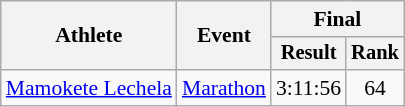<table class=wikitable style="font-size:90%">
<tr>
<th rowspan="2">Athlete</th>
<th rowspan="2">Event</th>
<th colspan="2">Final</th>
</tr>
<tr style="font-size:95%">
<th>Result</th>
<th>Rank</th>
</tr>
<tr align=center>
<td align=left><a href='#'>Mamokete Lechela</a></td>
<td align=left><a href='#'>Marathon</a></td>
<td>3:11:56</td>
<td>64</td>
</tr>
</table>
